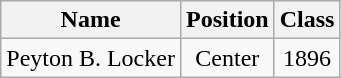<table class="wikitable" style="text-align:center">
<tr>
<th>Name</th>
<th>Position</th>
<th>Class</th>
</tr>
<tr>
<td>Peyton B. Locker</td>
<td>Center</td>
<td>1896</td>
</tr>
</table>
